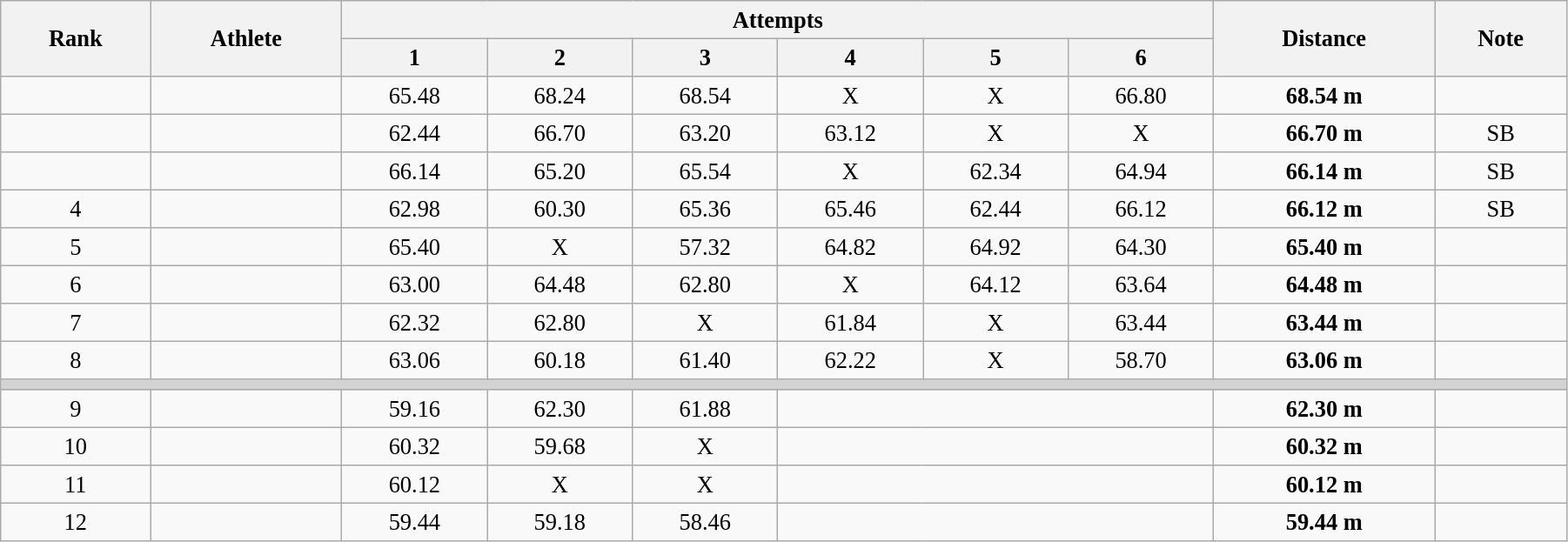<table class="wikitable" style=" text-align:center; font-size:110%;" width="95%">
<tr>
<th rowspan="2">Rank</th>
<th rowspan="2">Athlete</th>
<th colspan="6">Attempts</th>
<th rowspan="2">Distance</th>
<th rowspan="2">Note</th>
</tr>
<tr>
<th>1</th>
<th>2</th>
<th>3</th>
<th>4</th>
<th>5</th>
<th>6</th>
</tr>
<tr>
<td></td>
<td align=left></td>
<td>65.48</td>
<td>68.24</td>
<td>68.54</td>
<td>X</td>
<td>X</td>
<td>66.80</td>
<td><strong>68.54 m</strong></td>
<td></td>
</tr>
<tr>
<td></td>
<td align=left></td>
<td>62.44</td>
<td>66.70</td>
<td>63.20</td>
<td>63.12</td>
<td>X</td>
<td>X</td>
<td><strong>66.70 m</strong></td>
<td>SB</td>
</tr>
<tr>
<td></td>
<td align=left></td>
<td>66.14</td>
<td>65.20</td>
<td>65.54</td>
<td>X</td>
<td>62.34</td>
<td>64.94</td>
<td><strong>66.14 m</strong></td>
<td>SB</td>
</tr>
<tr>
<td>4</td>
<td align=left></td>
<td>62.98</td>
<td>60.30</td>
<td>65.36</td>
<td>65.46</td>
<td>62.44</td>
<td>66.12</td>
<td><strong>66.12 m</strong></td>
<td>SB</td>
</tr>
<tr>
<td>5</td>
<td align=left></td>
<td>65.40</td>
<td>X</td>
<td>57.32</td>
<td>64.82</td>
<td>64.92</td>
<td>64.30</td>
<td><strong>65.40 m</strong></td>
<td></td>
</tr>
<tr>
<td>6</td>
<td align=left></td>
<td>63.00</td>
<td>64.48</td>
<td>62.80</td>
<td>X</td>
<td>64.12</td>
<td>63.64</td>
<td><strong>64.48 m</strong></td>
<td></td>
</tr>
<tr>
<td>7</td>
<td align=left></td>
<td>62.32</td>
<td>62.80</td>
<td>X</td>
<td>61.84</td>
<td>X</td>
<td>63.44</td>
<td><strong>63.44 m</strong></td>
<td></td>
</tr>
<tr>
<td>8</td>
<td align=left></td>
<td>63.06</td>
<td>60.18</td>
<td>61.40</td>
<td>62.22</td>
<td>X</td>
<td>58.70</td>
<td><strong>63.06 m</strong></td>
<td></td>
</tr>
<tr>
<td colspan=10 bgcolor=lightgray></td>
</tr>
<tr>
<td>9</td>
<td align=left></td>
<td>59.16</td>
<td>62.30</td>
<td>61.88</td>
<td colspan=3></td>
<td><strong>62.30 m</strong></td>
<td></td>
</tr>
<tr>
<td>10</td>
<td align=left></td>
<td>60.32</td>
<td>59.68</td>
<td>X</td>
<td colspan=3></td>
<td><strong>60.32 m</strong></td>
<td></td>
</tr>
<tr>
<td>11</td>
<td align=left></td>
<td>60.12</td>
<td>X</td>
<td>X</td>
<td colspan=3></td>
<td><strong>60.12 m</strong></td>
<td></td>
</tr>
<tr>
<td>12</td>
<td align=left></td>
<td>59.44</td>
<td>59.18</td>
<td>58.46</td>
<td colspan=3></td>
<td><strong>59.44 m</strong></td>
<td></td>
</tr>
</table>
